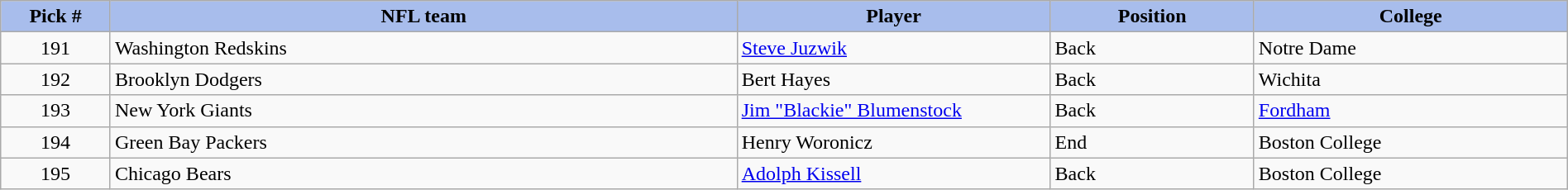<table style="width: 100%" class="sortable wikitable">
<tr>
<th style="background:#A8BDEC;" width=7%>Pick #</th>
<th width=40% style="background:#A8BDEC;">NFL team</th>
<th width=20% style="background:#A8BDEC;">Player</th>
<th width=13% style="background:#A8BDEC;">Position</th>
<th style="background:#A8BDEC;">College</th>
</tr>
<tr>
<td align=center>191</td>
<td>Washington Redskins</td>
<td><a href='#'>Steve Juzwik</a></td>
<td>Back</td>
<td>Notre Dame</td>
</tr>
<tr>
<td align=center>192</td>
<td>Brooklyn Dodgers</td>
<td>Bert Hayes</td>
<td>Back</td>
<td>Wichita</td>
</tr>
<tr>
<td align=center>193</td>
<td>New York Giants</td>
<td><a href='#'>Jim "Blackie" Blumenstock</a></td>
<td>Back</td>
<td><a href='#'>Fordham</a></td>
</tr>
<tr>
<td align=center>194</td>
<td>Green Bay Packers</td>
<td>Henry Woronicz</td>
<td>End</td>
<td>Boston College</td>
</tr>
<tr>
<td align=center>195</td>
<td>Chicago Bears</td>
<td><a href='#'>Adolph Kissell</a></td>
<td>Back</td>
<td>Boston College</td>
</tr>
</table>
